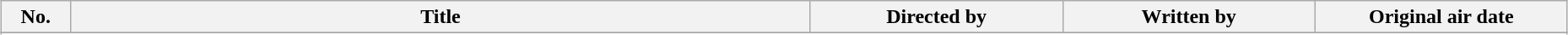<table class="wikitable" style="width:98%; margin:auto; background:#FFF;">
<tr>
<th style="width:3em;">No.</th>
<th>Title</th>
<th style="width:12em;">Directed by</th>
<th style="width:12em;">Written by</th>
<th style="width:12em;">Original air date</th>
</tr>
<tr>
</tr>
<tr>
</tr>
<tr>
</tr>
<tr>
</tr>
<tr>
</tr>
<tr>
</tr>
<tr>
</tr>
<tr>
</tr>
<tr>
</tr>
<tr>
</tr>
<tr>
</tr>
<tr>
</tr>
<tr>
</tr>
<tr>
</tr>
<tr>
</tr>
<tr>
</tr>
<tr>
</tr>
<tr>
</tr>
<tr>
</tr>
<tr>
</tr>
</table>
